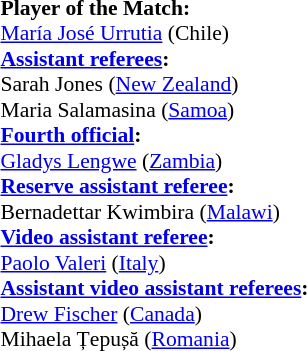<table width=50% style="font-size:90%">
<tr>
<td><br><strong>Player of the Match:</strong>
<br><a href='#'>María José Urrutia</a> (Chile)<br><strong><a href='#'>Assistant referees</a>:</strong>
<br>Sarah Jones (<a href='#'>New Zealand</a>)
<br>Maria Salamasina (<a href='#'>Samoa</a>)
<br><strong><a href='#'>Fourth official</a>:</strong>
<br><a href='#'>Gladys Lengwe</a> (<a href='#'>Zambia</a>)
<br><strong><a href='#'>Reserve assistant referee</a>:</strong>
<br>Bernadettar Kwimbira (<a href='#'>Malawi</a>)
<br><strong><a href='#'>Video assistant referee</a>:</strong>
<br><a href='#'>Paolo Valeri</a> (<a href='#'>Italy</a>)
<br><strong><a href='#'>Assistant video assistant referees</a>:</strong>
<br><a href='#'>Drew Fischer</a> (<a href='#'>Canada</a>)
<br>Mihaela Țepușă (<a href='#'>Romania</a>)</td>
</tr>
</table>
